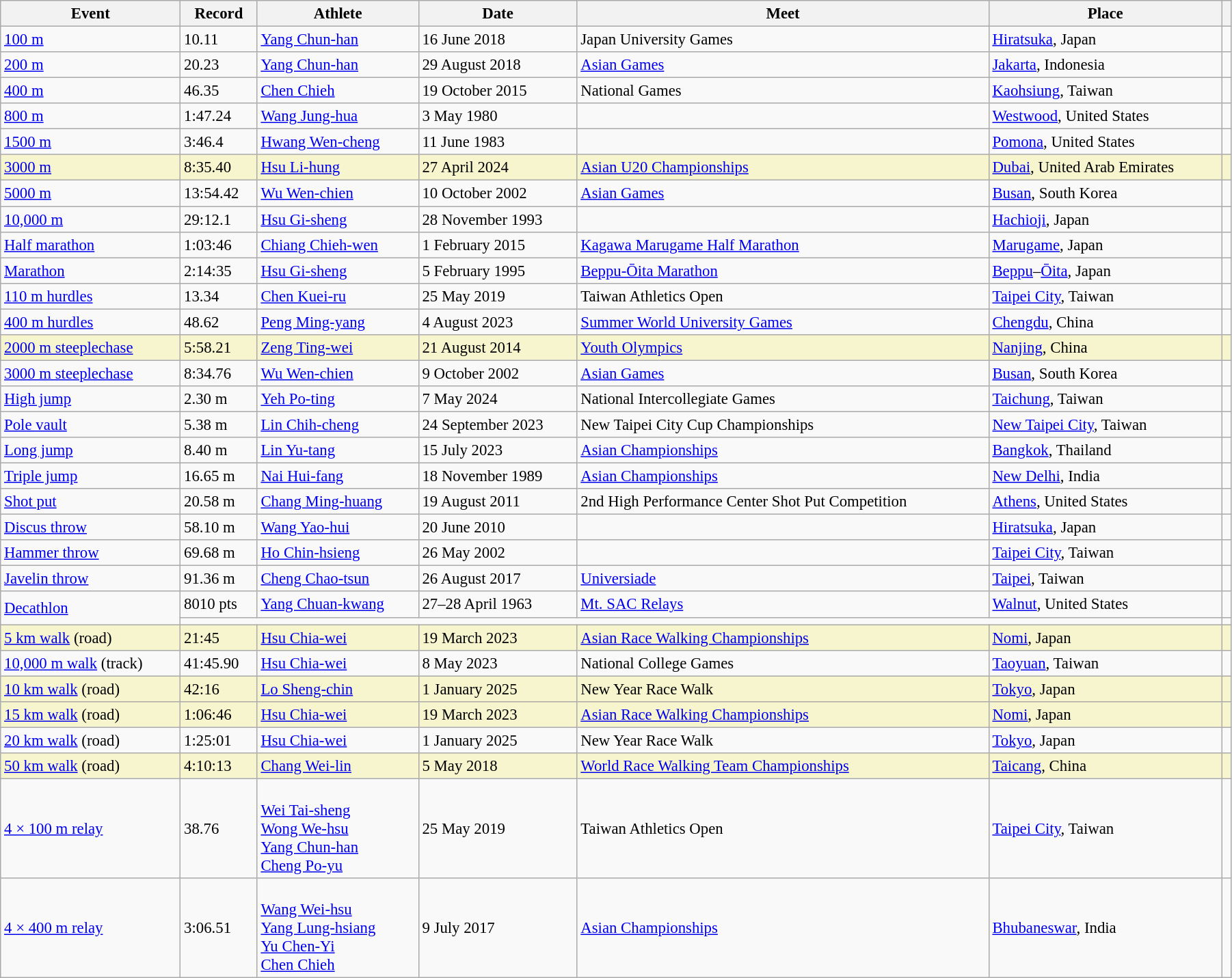<table class="wikitable" style="font-size:95%; width: 95%;">
<tr>
<th>Event</th>
<th>Record</th>
<th>Athlete</th>
<th>Date</th>
<th>Meet</th>
<th>Place</th>
<th></th>
</tr>
<tr>
<td><a href='#'>100 m</a></td>
<td>10.11 </td>
<td><a href='#'>Yang Chun-han</a></td>
<td>16 June 2018</td>
<td>Japan University Games</td>
<td><a href='#'>Hiratsuka</a>, Japan</td>
<td></td>
</tr>
<tr>
<td><a href='#'>200 m</a></td>
<td>20.23 </td>
<td><a href='#'>Yang Chun-han</a></td>
<td>29 August 2018</td>
<td><a href='#'>Asian Games</a></td>
<td><a href='#'>Jakarta</a>, Indonesia</td>
<td></td>
</tr>
<tr>
<td><a href='#'>400 m</a></td>
<td>46.35</td>
<td><a href='#'>Chen Chieh</a></td>
<td>19 October 2015</td>
<td>National Games</td>
<td><a href='#'>Kaohsiung</a>, Taiwan</td>
<td></td>
</tr>
<tr>
<td><a href='#'>800 m</a></td>
<td>1:47.24</td>
<td><a href='#'>Wang Jung-hua</a></td>
<td>3 May 1980</td>
<td></td>
<td><a href='#'>Westwood</a>, United States</td>
<td></td>
</tr>
<tr>
<td><a href='#'>1500 m</a></td>
<td>3:46.4 </td>
<td><a href='#'>Hwang Wen-cheng</a></td>
<td>11 June 1983</td>
<td></td>
<td><a href='#'>Pomona</a>, United States</td>
<td></td>
</tr>
<tr style="background:#f6F5CE;">
<td><a href='#'>3000 m</a></td>
<td>8:35.40</td>
<td><a href='#'>Hsu Li-hung</a></td>
<td>27 April 2024</td>
<td><a href='#'>Asian U20 Championships</a></td>
<td><a href='#'>Dubai</a>, United Arab Emirates</td>
<td></td>
</tr>
<tr>
<td><a href='#'>5000 m</a></td>
<td>13:54.42</td>
<td><a href='#'>Wu Wen-chien</a></td>
<td>10 October 2002</td>
<td><a href='#'>Asian Games</a></td>
<td><a href='#'>Busan</a>, South Korea</td>
<td></td>
</tr>
<tr>
<td><a href='#'>10,000 m</a></td>
<td>29:12.1 </td>
<td><a href='#'>Hsu Gi-sheng</a></td>
<td>28 November 1993</td>
<td></td>
<td><a href='#'>Hachioji</a>, Japan</td>
<td></td>
</tr>
<tr>
<td><a href='#'>Half marathon</a></td>
<td>1:03:46</td>
<td><a href='#'>Chiang Chieh-wen</a></td>
<td>1 February 2015</td>
<td><a href='#'>Kagawa Marugame Half Marathon</a></td>
<td><a href='#'>Marugame</a>, Japan</td>
<td></td>
</tr>
<tr>
<td><a href='#'>Marathon</a></td>
<td>2:14:35</td>
<td><a href='#'>Hsu Gi-sheng</a></td>
<td>5 February 1995</td>
<td><a href='#'>Beppu-Ōita Marathon</a></td>
<td><a href='#'>Beppu</a>–<a href='#'>Ōita</a>, Japan</td>
<td></td>
</tr>
<tr>
<td><a href='#'>110 m hurdles</a></td>
<td>13.34 </td>
<td><a href='#'>Chen Kuei-ru</a></td>
<td>25 May 2019</td>
<td>Taiwan Athletics Open</td>
<td><a href='#'>Taipei City</a>, Taiwan</td>
<td></td>
</tr>
<tr>
<td><a href='#'>400 m hurdles</a></td>
<td>48.62</td>
<td><a href='#'>Peng Ming-yang</a></td>
<td>4 August 2023</td>
<td><a href='#'>Summer World University Games</a></td>
<td><a href='#'>Chengdu</a>, China</td>
<td></td>
</tr>
<tr style="background:#f6F5CE;">
<td><a href='#'>2000 m steeplechase</a></td>
<td>5:58.21</td>
<td><a href='#'>Zeng Ting-wei</a></td>
<td>21 August 2014</td>
<td><a href='#'>Youth Olympics</a></td>
<td><a href='#'>Nanjing</a>, China</td>
<td></td>
</tr>
<tr>
<td><a href='#'>3000 m steeplechase</a></td>
<td>8:34.76</td>
<td><a href='#'>Wu Wen-chien</a></td>
<td>9 October 2002</td>
<td><a href='#'>Asian Games</a></td>
<td><a href='#'>Busan</a>, South Korea</td>
<td></td>
</tr>
<tr>
<td><a href='#'>High jump</a></td>
<td>2.30 m</td>
<td><a href='#'>Yeh Po-ting</a></td>
<td>7 May 2024</td>
<td>National Intercollegiate Games</td>
<td><a href='#'>Taichung</a>, Taiwan</td>
<td></td>
</tr>
<tr>
<td><a href='#'>Pole vault</a></td>
<td>5.38 m</td>
<td><a href='#'>Lin Chih-cheng</a></td>
<td>24 September 2023</td>
<td>New Taipei City Cup Championships</td>
<td><a href='#'>New Taipei City</a>, Taiwan</td>
<td></td>
</tr>
<tr>
<td><a href='#'>Long jump</a></td>
<td>8.40 m </td>
<td><a href='#'>Lin Yu-tang</a></td>
<td>15 July 2023</td>
<td><a href='#'>Asian Championships</a></td>
<td><a href='#'>Bangkok</a>, Thailand</td>
<td></td>
</tr>
<tr>
<td><a href='#'>Triple jump</a></td>
<td>16.65 m </td>
<td><a href='#'>Nai Hui-fang</a></td>
<td>18 November 1989</td>
<td><a href='#'>Asian Championships</a></td>
<td><a href='#'>New Delhi</a>, India</td>
<td></td>
</tr>
<tr>
<td><a href='#'>Shot put</a></td>
<td>20.58 m</td>
<td><a href='#'>Chang Ming-huang</a></td>
<td>19 August 2011</td>
<td>2nd High Performance Center Shot Put Competition</td>
<td><a href='#'>Athens</a>, United States</td>
<td></td>
</tr>
<tr>
<td><a href='#'>Discus throw</a></td>
<td>58.10 m</td>
<td><a href='#'>Wang Yao-hui</a></td>
<td>20 June 2010</td>
<td></td>
<td><a href='#'>Hiratsuka</a>, Japan</td>
<td></td>
</tr>
<tr>
<td><a href='#'>Hammer throw</a></td>
<td>69.68 m</td>
<td><a href='#'>Ho Chin-hsieng</a></td>
<td>26 May 2002</td>
<td></td>
<td><a href='#'>Taipei City</a>, Taiwan</td>
<td></td>
</tr>
<tr>
<td><a href='#'>Javelin throw</a></td>
<td>91.36 m</td>
<td><a href='#'>Cheng Chao-tsun</a></td>
<td>26 August 2017</td>
<td><a href='#'>Universiade</a></td>
<td><a href='#'>Taipei</a>, Taiwan</td>
<td></td>
</tr>
<tr>
<td rowspan=2><a href='#'>Decathlon</a></td>
<td>8010 pts </td>
<td><a href='#'>Yang Chuan-kwang</a></td>
<td>27–28 April 1963</td>
<td><a href='#'>Mt. SAC Relays</a></td>
<td><a href='#'>Walnut</a>, United States</td>
<td></td>
</tr>
<tr>
<td colspan=5></td>
<td></td>
</tr>
<tr style="background:#f6F5CE;">
<td><a href='#'>5 km walk</a> (road)</td>
<td>21:45</td>
<td><a href='#'>Hsu Chia-wei</a></td>
<td>19 March 2023</td>
<td><a href='#'>Asian Race Walking Championships</a></td>
<td><a href='#'>Nomi</a>, Japan</td>
<td></td>
</tr>
<tr>
<td><a href='#'>10,000 m walk</a> (track)</td>
<td>41:45.90</td>
<td><a href='#'>Hsu Chia-wei</a></td>
<td>8 May 2023</td>
<td>National College Games</td>
<td><a href='#'>Taoyuan</a>, Taiwan</td>
<td></td>
</tr>
<tr style="background:#f6F5CE;">
<td><a href='#'>10 km walk</a> (road)</td>
<td>42:16</td>
<td><a href='#'>Lo Sheng-chin</a></td>
<td>1 January 2025</td>
<td>New Year Race Walk</td>
<td><a href='#'>Tokyo</a>, Japan</td>
<td></td>
</tr>
<tr style="background:#f6F5CE;">
<td><a href='#'>15 km walk</a> (road)</td>
<td>1:06:46</td>
<td><a href='#'>Hsu Chia-wei</a></td>
<td>19 March 2023</td>
<td><a href='#'>Asian Race Walking Championships</a></td>
<td><a href='#'>Nomi</a>, Japan</td>
<td></td>
</tr>
<tr>
<td><a href='#'>20 km walk</a> (road)</td>
<td>1:25:01</td>
<td><a href='#'>Hsu Chia-wei</a></td>
<td>1 January 2025</td>
<td>New Year Race Walk</td>
<td><a href='#'>Tokyo</a>, Japan</td>
<td></td>
</tr>
<tr style="background:#f6F5CE;">
<td><a href='#'>50 km walk</a> (road)</td>
<td>4:10:13</td>
<td><a href='#'>Chang Wei-lin</a></td>
<td>5 May 2018</td>
<td><a href='#'>World Race Walking Team Championships</a></td>
<td><a href='#'>Taicang</a>, China</td>
<td></td>
</tr>
<tr>
<td><a href='#'>4 × 100 m relay</a></td>
<td>38.76</td>
<td><br><a href='#'>Wei Tai-sheng</a><br><a href='#'>Wong We-hsu</a><br><a href='#'>Yang Chun-han</a><br><a href='#'>Cheng Po-yu</a></td>
<td>25 May 2019</td>
<td>Taiwan Athletics Open</td>
<td><a href='#'>Taipei City</a>, Taiwan</td>
<td></td>
</tr>
<tr>
<td><a href='#'>4 × 400 m relay</a></td>
<td>3:06.51</td>
<td><br><a href='#'>Wang Wei-hsu</a><br><a href='#'>Yang Lung-hsiang</a><br><a href='#'>Yu Chen-Yi</a><br><a href='#'>Chen Chieh</a></td>
<td>9 July 2017</td>
<td><a href='#'>Asian Championships</a></td>
<td><a href='#'>Bhubaneswar</a>, India</td>
<td></td>
</tr>
</table>
